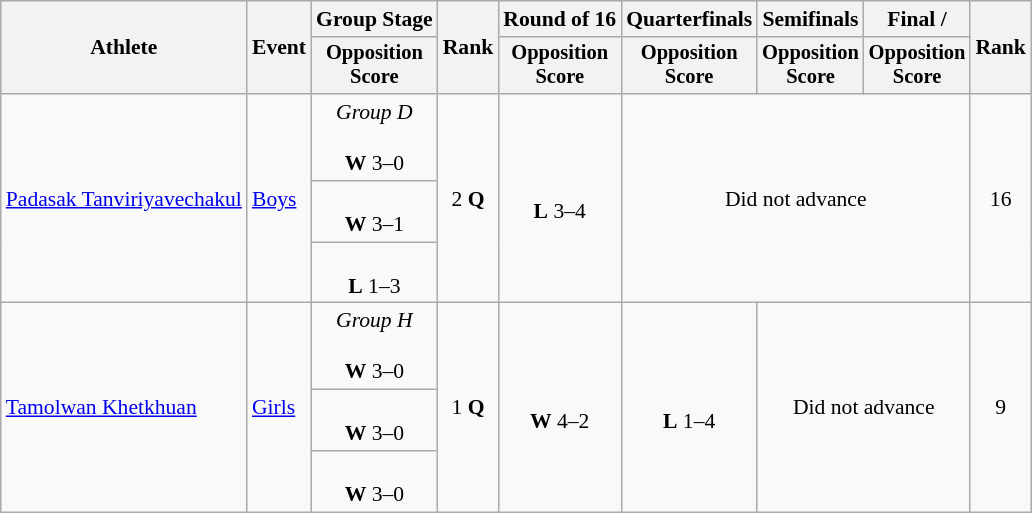<table class=wikitable style="font-size:90%">
<tr>
<th rowspan="2">Athlete</th>
<th rowspan="2">Event</th>
<th>Group Stage</th>
<th rowspan="2">Rank</th>
<th>Round of 16</th>
<th>Quarterfinals</th>
<th>Semifinals</th>
<th>Final / </th>
<th rowspan=2>Rank</th>
</tr>
<tr style="font-size:95%">
<th>Opposition<br>Score</th>
<th>Opposition<br>Score</th>
<th>Opposition<br>Score</th>
<th>Opposition<br>Score</th>
<th>Opposition<br>Score</th>
</tr>
<tr align=center>
<td align=left rowspan=3><a href='#'>Padasak Tanviriyavechakul</a></td>
<td align=left rowspan=3><a href='#'>Boys</a></td>
<td><em>Group D</em><br><br><strong>W</strong> 3–0</td>
<td rowspan=3>2 <strong>Q</strong></td>
<td rowspan=3><br><strong>L</strong> 3–4</td>
<td rowspan=3 colspan=3 align=center>Did not advance</td>
<td rowspan=3>16</td>
</tr>
<tr align=center>
<td><br><strong>W</strong> 3–1</td>
</tr>
<tr align=center>
<td><br><strong>L</strong> 1–3</td>
</tr>
<tr align=center>
<td align=left rowspan=3><a href='#'>Tamolwan Khetkhuan</a></td>
<td align=left rowspan=3><a href='#'>Girls</a></td>
<td><em>Group H</em><br><br><strong>W</strong> 3–0</td>
<td rowspan=3>1 <strong>Q</strong></td>
<td rowspan=3><br><strong>W</strong> 4–2</td>
<td rowspan=3><br><strong>L</strong> 1–4</td>
<td rowspan=3 colspan=2 align=center>Did not advance</td>
<td rowspan=3>9</td>
</tr>
<tr align=center>
<td><br><strong>W</strong> 3–0</td>
</tr>
<tr align=center>
<td><br><strong>W</strong> 3–0</td>
</tr>
</table>
